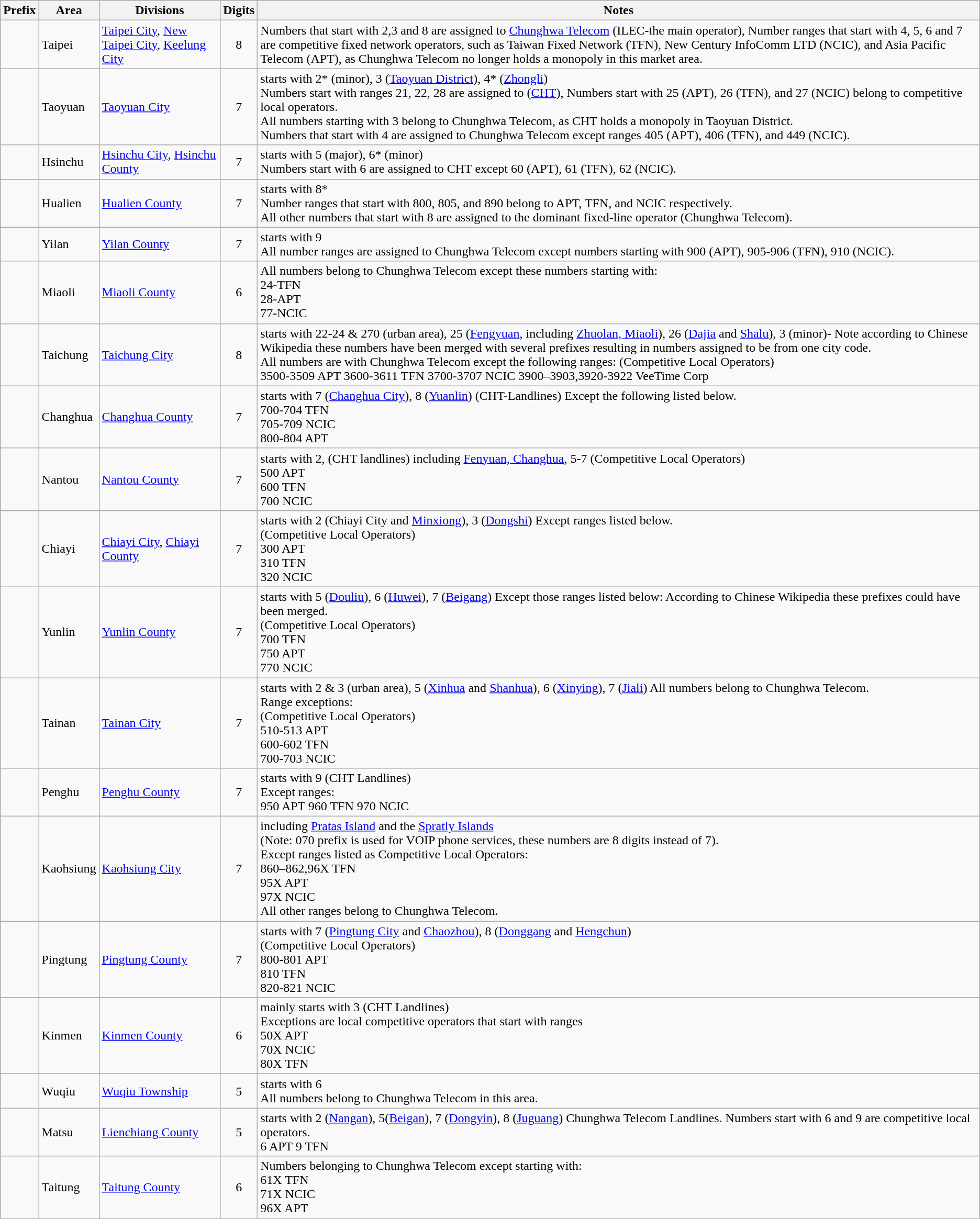<table class=wikitable>
<tr>
<th>Prefix</th>
<th>Area</th>
<th>Divisions</th>
<th>Digits</th>
<th>Notes</th>
</tr>
<tr>
<td></td>
<td>Taipei</td>
<td><a href='#'>Taipei City</a>, <a href='#'>New Taipei City</a>, <a href='#'>Keelung City</a></td>
<td align="center">8</td>
<td>Numbers that start with 2,3 and 8 are assigned to <a href='#'>Chunghwa Telecom</a> (ILEC-the main operator), Number ranges that start with 4, 5, 6 and 7 are competitive fixed network operators, such as Taiwan Fixed Network (TFN), New Century InfoComm LTD (NCIC), and Asia Pacific Telecom (APT), as Chunghwa Telecom no longer holds a monopoly in this market area.</td>
</tr>
<tr>
<td></td>
<td>Taoyuan</td>
<td><a href='#'>Taoyuan City</a></td>
<td align="center">7</td>
<td>starts with 2* (minor), 3 (<a href='#'>Taoyuan District</a>), 4* (<a href='#'>Zhongli</a>)<br>Numbers start with ranges 21, 22, 28 are assigned to (<a href='#'>CHT</a>), Numbers start with 25 (APT), 26 (TFN), and 27 (NCIC) belong to competitive local operators.<br>All numbers starting with 3 belong  to Chunghwa Telecom, as CHT holds a monopoly in Taoyuan District.<br>Numbers that start with 4 are assigned to Chunghwa Telecom except ranges 405 (APT), 406 (TFN), and 449 (NCIC).</td>
</tr>
<tr>
<td></td>
<td>Hsinchu</td>
<td><a href='#'>Hsinchu City</a>, <a href='#'>Hsinchu County</a></td>
<td align="center">7</td>
<td>starts with 5 (major), 6* (minor)<br>Numbers start with 6 are assigned to CHT except 60 (APT), 61 (TFN), 62 (NCIC).</td>
</tr>
<tr>
<td></td>
<td>Hualien</td>
<td><a href='#'>Hualien County</a></td>
<td align="center">7</td>
<td>starts with 8*<br>Number ranges that start with 800, 805, and 890 belong to APT, TFN, and NCIC respectively.<br>All other numbers that start with 8 are assigned to the dominant fixed-line operator (Chunghwa Telecom).</td>
</tr>
<tr>
<td></td>
<td>Yilan</td>
<td><a href='#'>Yilan County</a></td>
<td align="center">7</td>
<td>starts with 9<br>All number ranges are assigned to Chunghwa Telecom except numbers starting with 900 (APT), 905-906 (TFN), 910 (NCIC).</td>
</tr>
<tr>
<td></td>
<td>Miaoli</td>
<td><a href='#'>Miaoli County</a></td>
<td align="center">6</td>
<td>All numbers belong to Chunghwa Telecom except these numbers starting with:<br>24-TFN<br>28-APT<br>77-NCIC</td>
</tr>
<tr>
<td></td>
<td>Taichung</td>
<td><a href='#'>Taichung City</a></td>
<td align="center">8</td>
<td>starts with 22-24 & 270 (urban area), 25 (<a href='#'>Fengyuan</a>, including <a href='#'>Zhuolan, Miaoli</a>), 26 (<a href='#'>Dajia</a> and <a href='#'>Shalu</a>), 3 (minor)- Note according to Chinese Wikipedia these numbers have been merged with several prefixes resulting in numbers assigned to be from one city code.<br>All numbers are with Chunghwa Telecom except the following ranges: (Competitive Local Operators)<br>3500-3509 APT
3600-3611 TFN
3700-3707 NCIC
3900–3903,3920-3922 VeeTime Corp</td>
</tr>
<tr>
<td></td>
<td>Changhua</td>
<td><a href='#'>Changhua County</a></td>
<td align="center">7</td>
<td>starts with 7 (<a href='#'>Changhua City</a>), 8 (<a href='#'>Yuanlin</a>) (CHT-Landlines) Except the following listed below.<br>700-704 TFN<br>705-709 NCIC<br>800-804 APT</td>
</tr>
<tr>
<td></td>
<td>Nantou</td>
<td><a href='#'>Nantou County</a></td>
<td align="center">7</td>
<td>starts with 2, (CHT landlines) including <a href='#'>Fenyuan, Changhua</a>, 5-7 (Competitive Local Operators)<br>500 APT<br>600 TFN<br>700 NCIC</td>
</tr>
<tr>
<td></td>
<td>Chiayi</td>
<td><a href='#'>Chiayi City</a>, <a href='#'>Chiayi County</a></td>
<td align="center">7</td>
<td>starts with 2 (Chiayi City and <a href='#'>Minxiong</a>), 3 (<a href='#'>Dongshi</a>) Except ranges listed below.<br>(Competitive Local Operators)<br>300 APT<br>310 TFN<br>320 NCIC
<br></td>
</tr>
<tr>
<td></td>
<td>Yunlin</td>
<td><a href='#'>Yunlin County</a></td>
<td align="center">7</td>
<td>starts with 5 (<a href='#'>Douliu</a>), 6 (<a href='#'>Huwei</a>), 7 (<a href='#'>Beigang</a>) Except those ranges listed below: According to Chinese Wikipedia these prefixes could have been merged.<br>(Competitive Local Operators)<br>700 TFN<br>750 APT<br>770 NCIC
<br></td>
</tr>
<tr>
<td></td>
<td>Tainan</td>
<td><a href='#'>Tainan City</a></td>
<td align="center">7</td>
<td>starts with 2 & 3 (urban area), 5 (<a href='#'>Xinhua</a> and <a href='#'>Shanhua</a>), 6 (<a href='#'>Xinying</a>), 7 (<a href='#'>Jiali</a>) All numbers belong to Chunghwa Telecom.<br>Range exceptions:<br>(Competitive Local Operators)<br>510-513 APT<br>600-602 TFN<br>700-703 NCIC</td>
</tr>
<tr>
<td></td>
<td>Penghu</td>
<td><a href='#'>Penghu County</a></td>
<td align="center">7</td>
<td>starts with 9 (CHT Landlines)<br>Except ranges:<br>950 APT
960 TFN
970 NCIC</td>
</tr>
<tr>
<td></td>
<td>Kaohsiung</td>
<td><a href='#'>Kaohsiung City</a></td>
<td align="center">7</td>
<td>including <a href='#'>Pratas Island</a> and the <a href='#'>Spratly Islands</a><br>(Note: 070 prefix is used for VOIP phone services, these numbers are 8 digits instead of 7).<br>Except ranges listed as Competitive Local Operators:<br>860–862,96X TFN<br>95X APT<br>97X NCIC<br>All other ranges belong to Chunghwa Telecom.</td>
</tr>
<tr>
<td></td>
<td>Pingtung</td>
<td><a href='#'>Pingtung County</a></td>
<td align="center">7</td>
<td>starts with 7 (<a href='#'>Pingtung City</a> and <a href='#'>Chaozhou</a>), 8 (<a href='#'>Donggang</a> and <a href='#'>Hengchun</a>)<br>(Competitive Local Operators)<br>800-801 APT<br>810 TFN<br>820-821 NCIC</td>
</tr>
<tr>
<td></td>
<td>Kinmen</td>
<td><a href='#'>Kinmen County</a></td>
<td align="center">6</td>
<td>mainly starts with 3 (CHT Landlines)<br>Exceptions are local competitive operators that start with ranges<br>50X APT<br>70X NCIC<br>80X TFN</td>
</tr>
<tr>
<td></td>
<td>Wuqiu</td>
<td><a href='#'>Wuqiu Township</a></td>
<td align="center">5</td>
<td>starts with 6<br>All numbers belong to Chunghwa Telecom in this area.</td>
</tr>
<tr>
<td></td>
<td>Matsu</td>
<td><a href='#'>Lienchiang County</a></td>
<td align="center">5</td>
<td>starts with 2 (<a href='#'>Nangan</a>), 5(<a href='#'>Beigan</a>), 7 (<a href='#'>Dongyin</a>), 8 (<a href='#'>Juguang</a>) Chunghwa Telecom Landlines. Numbers start with 6 and 9 are competitive local operators.<br>6 APT
9 TFN<br></td>
</tr>
<tr>
<td></td>
<td>Taitung</td>
<td><a href='#'>Taitung County</a></td>
<td align="center">6</td>
<td>Numbers belonging to Chunghwa Telecom except starting with:<br>61X TFN<br>71X NCIC<br>96X APT</td>
</tr>
</table>
